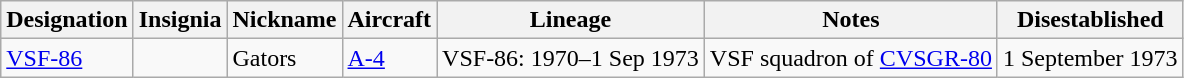<table class="wikitable">
<tr>
<th>Designation</th>
<th>Insignia</th>
<th>Nickname</th>
<th>Aircraft</th>
<th>Lineage</th>
<th>Notes</th>
<th>Disestablished</th>
</tr>
<tr>
<td><a href='#'>VSF-86</a></td>
<td></td>
<td>Gators</td>
<td><a href='#'>A-4</a></td>
<td style="white-space: nowrap;">VSF-86: 1970–1 Sep 1973</td>
<td>VSF squadron of <a href='#'>CVSGR-80</a></td>
<td>1 September 1973</td>
</tr>
</table>
